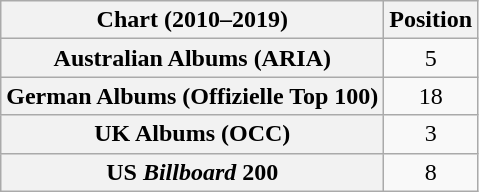<table class="wikitable sortable plainrowheaders" style="text-align:center">
<tr>
<th scope="col">Chart (2010–2019)</th>
<th scope="col">Position</th>
</tr>
<tr>
<th scope="row">Australian Albums (ARIA)</th>
<td>5</td>
</tr>
<tr>
<th scope="row">German Albums (Offizielle Top 100)</th>
<td>18</td>
</tr>
<tr>
<th scope="row">UK Albums (OCC)</th>
<td>3</td>
</tr>
<tr>
<th scope="row">US <em>Billboard</em> 200</th>
<td>8</td>
</tr>
</table>
